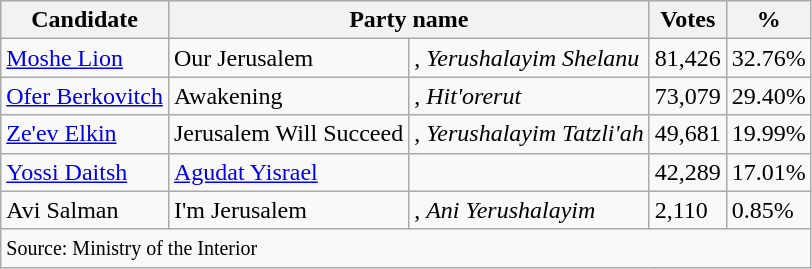<table class="wikitable sortable">
<tr>
<th>Candidate</th>
<th colspan="2">Party name</th>
<th>Votes</th>
<th>%</th>
</tr>
<tr>
<td><a href='#'>Moshe Lion</a></td>
<td>Our Jerusalem</td>
<td>, <em>Yerushalayim Shelanu</em></td>
<td>81,426</td>
<td>32.76%</td>
</tr>
<tr>
<td><a href='#'>Ofer Berkovitch</a></td>
<td>Awakening</td>
<td>, <em>Hit'orerut</em></td>
<td>73,079</td>
<td>29.40%</td>
</tr>
<tr>
<td><a href='#'>Ze'ev Elkin</a></td>
<td>Jerusalem Will Succeed</td>
<td>, <em>Yerushalayim Tatzli'ah</em></td>
<td>49,681</td>
<td>19.99%</td>
</tr>
<tr>
<td><a href='#'>Yossi Daitsh</a></td>
<td><a href='#'>Agudat Yisrael</a></td>
<td></td>
<td>42,289</td>
<td>17.01%</td>
</tr>
<tr>
<td>Avi Salman</td>
<td>I'm Jerusalem</td>
<td>, <em>Ani Yerushalayim</em></td>
<td>2,110</td>
<td>0.85%</td>
</tr>
<tr class="sortbottom">
<td colspan="5"><small>Source: Ministry of the Interior</small></td>
</tr>
</table>
